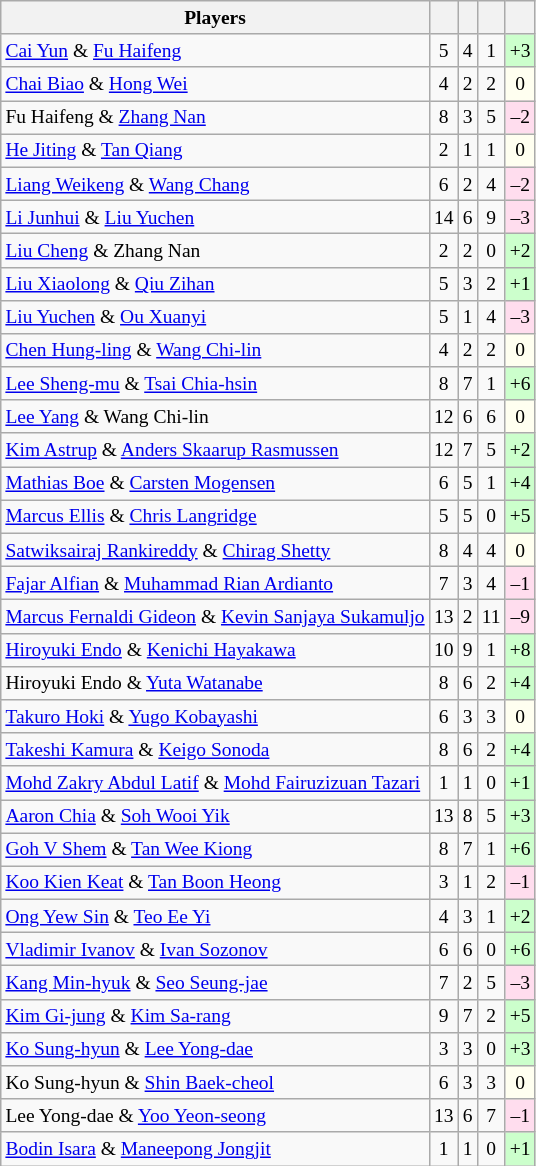<table class=wikitable style="text-align:center; font-size:small">
<tr>
<th>Players</th>
<th></th>
<th></th>
<th></th>
<th></th>
</tr>
<tr>
<td align="left"> <a href='#'>Cai Yun</a> & <a href='#'>Fu Haifeng</a></td>
<td>5</td>
<td>4</td>
<td>1</td>
<td bgcolor="#ccffcc">+3</td>
</tr>
<tr>
<td align="left"> <a href='#'>Chai Biao</a> & <a href='#'>Hong Wei</a></td>
<td>4</td>
<td>2</td>
<td>2</td>
<td bgcolor="#fffff0">0</td>
</tr>
<tr>
<td align="left"> Fu Haifeng & <a href='#'>Zhang Nan</a></td>
<td>8</td>
<td>3</td>
<td>5</td>
<td bgcolor="#ffddee">–2</td>
</tr>
<tr>
<td align="left"> <a href='#'>He Jiting</a> & <a href='#'>Tan Qiang</a></td>
<td>2</td>
<td>1</td>
<td>1</td>
<td bgcolor="#fffff0">0</td>
</tr>
<tr>
<td align="left"> <a href='#'>Liang Weikeng</a> & <a href='#'>Wang Chang</a></td>
<td>6</td>
<td>2</td>
<td>4</td>
<td bgcolor="#ffddee">–2</td>
</tr>
<tr>
<td align="left"> <a href='#'>Li Junhui</a> & <a href='#'>Liu Yuchen</a></td>
<td>14</td>
<td>6</td>
<td>9</td>
<td bgcolor="#ffddee">–3</td>
</tr>
<tr>
<td align="left"> <a href='#'>Liu Cheng</a> & Zhang Nan</td>
<td>2</td>
<td>2</td>
<td>0</td>
<td bgcolor="#ccffcc">+2</td>
</tr>
<tr>
<td align="left"> <a href='#'>Liu Xiaolong</a> & <a href='#'>Qiu Zihan</a></td>
<td>5</td>
<td>3</td>
<td>2</td>
<td bgcolor="#ccffcc">+1</td>
</tr>
<tr>
<td align="left"> <a href='#'>Liu Yuchen</a> & <a href='#'>Ou Xuanyi</a></td>
<td>5</td>
<td>1</td>
<td>4</td>
<td bgcolor="#ffddee">–3</td>
</tr>
<tr>
<td align="left"> <a href='#'>Chen Hung-ling</a> & <a href='#'>Wang Chi-lin</a></td>
<td>4</td>
<td>2</td>
<td>2</td>
<td bgcolor="#fffff0">0</td>
</tr>
<tr>
<td align="left"> <a href='#'>Lee Sheng-mu</a> & <a href='#'>Tsai Chia-hsin</a></td>
<td>8</td>
<td>7</td>
<td>1</td>
<td bgcolor="#ccffcc">+6</td>
</tr>
<tr>
<td align="left"> <a href='#'>Lee Yang</a> & Wang Chi-lin</td>
<td>12</td>
<td>6</td>
<td>6</td>
<td bgcolor="#fffff0">0</td>
</tr>
<tr>
<td align="left"> <a href='#'>Kim Astrup</a> & <a href='#'>Anders Skaarup Rasmussen</a></td>
<td>12</td>
<td>7</td>
<td>5</td>
<td bgcolor="#ccffcc">+2</td>
</tr>
<tr>
<td align="left"> <a href='#'>Mathias Boe</a> & <a href='#'>Carsten Mogensen</a></td>
<td>6</td>
<td>5</td>
<td>1</td>
<td bgcolor="#ccffcc">+4</td>
</tr>
<tr>
<td align="left"> <a href='#'>Marcus Ellis</a> & <a href='#'>Chris Langridge</a></td>
<td>5</td>
<td>5</td>
<td>0</td>
<td bgcolor="#ccffcc">+5</td>
</tr>
<tr>
<td align="left"> <a href='#'>Satwiksairaj Rankireddy</a> & <a href='#'>Chirag Shetty</a></td>
<td>8</td>
<td>4</td>
<td>4</td>
<td bgcolor="#fffff0">0</td>
</tr>
<tr>
<td align="left"> <a href='#'>Fajar Alfian</a> & <a href='#'>Muhammad Rian Ardianto</a></td>
<td>7</td>
<td>3</td>
<td>4</td>
<td bgcolor="#ffddee">–1</td>
</tr>
<tr>
<td align="left"> <a href='#'>Marcus Fernaldi Gideon</a> & <a href='#'>Kevin Sanjaya Sukamuljo</a></td>
<td>13</td>
<td>2</td>
<td>11</td>
<td bgcolor="#ffddee">–9</td>
</tr>
<tr>
<td align="left"> <a href='#'>Hiroyuki Endo</a> & <a href='#'>Kenichi Hayakawa</a></td>
<td>10</td>
<td>9</td>
<td>1</td>
<td bgcolor="#ccffcc">+8</td>
</tr>
<tr>
<td align="left"> Hiroyuki Endo & <a href='#'>Yuta Watanabe</a></td>
<td>8</td>
<td>6</td>
<td>2</td>
<td bgcolor="#ccffcc">+4</td>
</tr>
<tr>
<td align="left"> <a href='#'>Takuro Hoki</a> & <a href='#'>Yugo Kobayashi</a></td>
<td>6</td>
<td>3</td>
<td>3</td>
<td bgcolor="#fffff0">0</td>
</tr>
<tr>
<td align="left"> <a href='#'>Takeshi Kamura</a> & <a href='#'>Keigo Sonoda</a></td>
<td>8</td>
<td>6</td>
<td>2</td>
<td bgcolor="#ccffcc">+4</td>
</tr>
<tr>
<td align="left"> <a href='#'>Mohd Zakry Abdul Latif</a> & <a href='#'>Mohd Fairuzizuan Tazari</a></td>
<td>1</td>
<td>1</td>
<td>0</td>
<td bgcolor="#ccffcc">+1</td>
</tr>
<tr>
<td align="left"> <a href='#'>Aaron Chia</a> & <a href='#'>Soh Wooi Yik</a></td>
<td>13</td>
<td>8</td>
<td>5</td>
<td bgcolor="#ccffcc">+3</td>
</tr>
<tr>
<td align="left"> <a href='#'>Goh V Shem</a> & <a href='#'>Tan Wee Kiong</a></td>
<td>8</td>
<td>7</td>
<td>1</td>
<td bgcolor="#ccffcc">+6</td>
</tr>
<tr>
<td align="left"> <a href='#'>Koo Kien Keat</a> & <a href='#'>Tan Boon Heong</a></td>
<td>3</td>
<td>1</td>
<td>2</td>
<td bgcolor="#ffddee">–1</td>
</tr>
<tr>
<td align="left"> <a href='#'>Ong Yew Sin</a> & <a href='#'>Teo Ee Yi</a></td>
<td>4</td>
<td>3</td>
<td>1</td>
<td bgcolor="#ccffcc">+2</td>
</tr>
<tr>
<td align="left"> <a href='#'>Vladimir Ivanov</a> & <a href='#'>Ivan Sozonov</a></td>
<td>6</td>
<td>6</td>
<td>0</td>
<td bgcolor="#ccffcc">+6</td>
</tr>
<tr>
<td align="left"> <a href='#'>Kang Min-hyuk</a> & <a href='#'>Seo Seung-jae</a></td>
<td>7</td>
<td>2</td>
<td>5</td>
<td bgcolor="#ffddee">–3</td>
</tr>
<tr>
<td align="left"> <a href='#'>Kim Gi-jung</a> & <a href='#'>Kim Sa-rang</a></td>
<td>9</td>
<td>7</td>
<td>2</td>
<td bgcolor="#ccffcc">+5</td>
</tr>
<tr>
<td align="left"> <a href='#'>Ko Sung-hyun</a> & <a href='#'>Lee Yong-dae</a></td>
<td>3</td>
<td>3</td>
<td>0</td>
<td bgcolor="#ccffcc">+3</td>
</tr>
<tr>
<td align="left"> Ko Sung-hyun & <a href='#'>Shin Baek-cheol</a></td>
<td>6</td>
<td>3</td>
<td>3</td>
<td bgcolor="#fffff0">0</td>
</tr>
<tr>
<td align="left"> Lee Yong-dae & <a href='#'>Yoo Yeon-seong</a></td>
<td>13</td>
<td>6</td>
<td>7</td>
<td bgcolor="#ffddee">–1</td>
</tr>
<tr>
<td align="left"> <a href='#'>Bodin Isara</a> & <a href='#'>Maneepong Jongjit</a></td>
<td>1</td>
<td>1</td>
<td>0</td>
<td bgcolor="#ccffcc">+1</td>
</tr>
</table>
